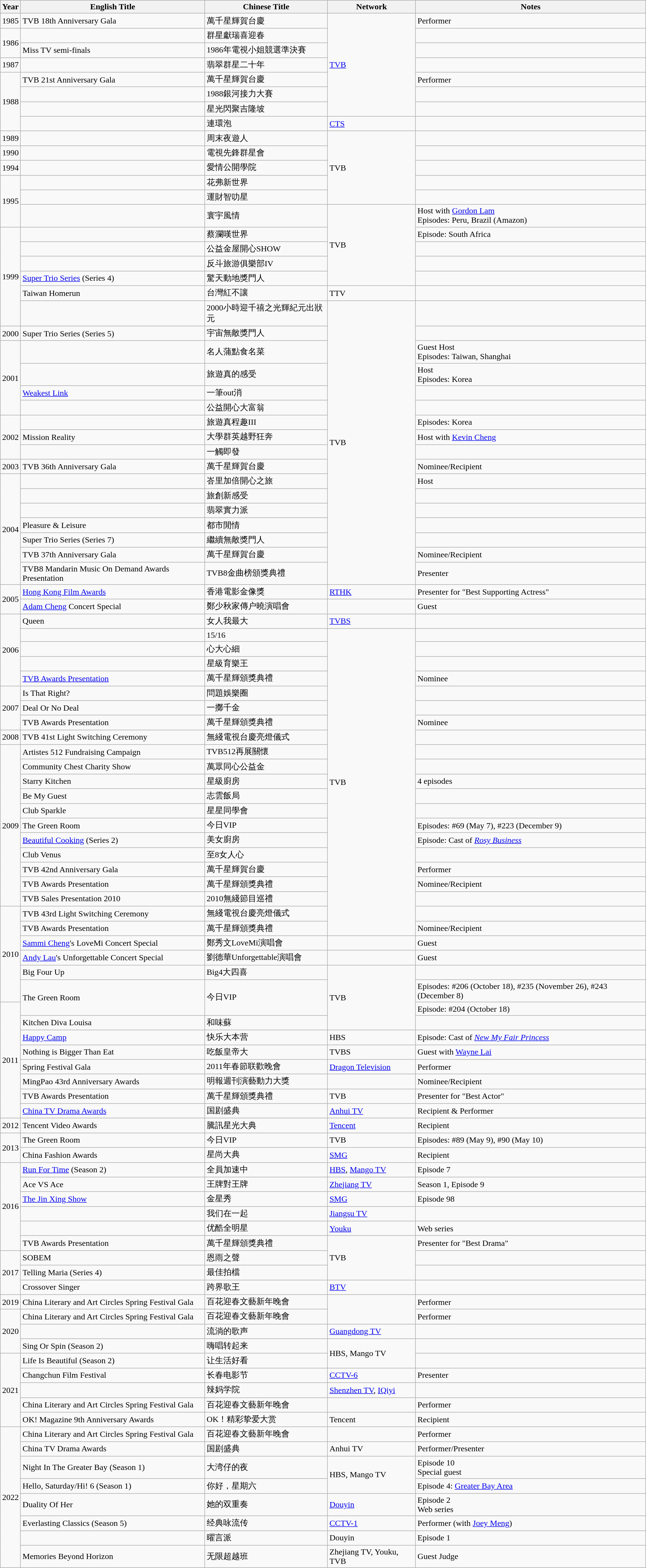<table class="wikitable">
<tr>
<th>Year</th>
<th>English Title</th>
<th>Chinese Title</th>
<th>Network</th>
<th>Notes</th>
</tr>
<tr>
<td>1985</td>
<td>TVB 18th Anniversary Gala</td>
<td>萬千星輝賀台慶</td>
<td rowspan="7"><a href='#'>TVB</a></td>
<td>Performer</td>
</tr>
<tr>
<td rowspan="2">1986</td>
<td></td>
<td>群星獻瑞喜迎春</td>
<td></td>
</tr>
<tr>
<td>Miss TV semi-finals</td>
<td>1986年電視小姐競選準決賽</td>
<td></td>
</tr>
<tr>
<td>1987</td>
<td></td>
<td>翡翠群星二十年</td>
<td></td>
</tr>
<tr>
<td rowspan="4">1988</td>
<td>TVB 21st Anniversary Gala</td>
<td>萬千星輝賀台慶</td>
<td>Performer</td>
</tr>
<tr>
<td></td>
<td>1988銀河接力大賽</td>
<td></td>
</tr>
<tr>
<td></td>
<td>星光閃聚吉隆坡</td>
<td></td>
</tr>
<tr>
<td></td>
<td>連環泡</td>
<td><a href='#'>CTS</a></td>
<td></td>
</tr>
<tr>
<td>1989</td>
<td></td>
<td>周末夜遊人</td>
<td rowspan="5">TVB</td>
<td></td>
</tr>
<tr>
<td>1990</td>
<td></td>
<td>電視先鋒群星會</td>
<td></td>
</tr>
<tr>
<td>1994</td>
<td></td>
<td>愛情公開學院</td>
<td></td>
</tr>
<tr>
<td rowspan="3">1995</td>
<td></td>
<td>花弗新世界</td>
<td></td>
</tr>
<tr>
<td></td>
<td>運財智叻星</td>
<td></td>
</tr>
<tr>
<td></td>
<td>寰宇風情</td>
<td rowspan="5">TVB</td>
<td>Host with <a href='#'>Gordon Lam</a><br>Episodes: Peru, Brazil (Amazon)</td>
</tr>
<tr>
<td rowspan="6">1999</td>
<td></td>
<td>蔡瀾嘆世界</td>
<td>Episode: South Africa</td>
</tr>
<tr>
<td></td>
<td>公益金屋開心SHOW</td>
<td></td>
</tr>
<tr>
<td></td>
<td>反斗旅游俱樂部IV</td>
<td></td>
</tr>
<tr>
<td><a href='#'>Super Trio Series</a> (Series 4)</td>
<td>驚天動地獎門人</td>
<td></td>
</tr>
<tr>
<td>Taiwan Homerun</td>
<td>台灣紅不讓</td>
<td>TTV</td>
<td></td>
</tr>
<tr>
<td></td>
<td>2000小時迎千禧之光輝紀元出狀元</td>
<td rowspan="17">TVB</td>
<td></td>
</tr>
<tr>
<td>2000</td>
<td>Super Trio Series (Series 5)</td>
<td>宇宙無敵獎門人</td>
<td></td>
</tr>
<tr>
<td rowspan="4">2001</td>
<td></td>
<td>名人蒲點食名菜</td>
<td>Guest Host<br>Episodes: Taiwan, Shanghai</td>
</tr>
<tr>
<td></td>
<td>旅遊真的感受</td>
<td>Host<br>Episodes: Korea</td>
</tr>
<tr>
<td><a href='#'>Weakest Link</a></td>
<td>一筆out消</td>
<td></td>
</tr>
<tr>
<td></td>
<td>公益開心大富翁</td>
<td></td>
</tr>
<tr>
<td rowspan="3">2002</td>
<td></td>
<td>旅遊真程趣III</td>
<td>Episodes: Korea</td>
</tr>
<tr>
<td>Mission Reality</td>
<td>大學群英越野狂奔</td>
<td>Host with <a href='#'>Kevin Cheng</a></td>
</tr>
<tr>
<td></td>
<td>一觸即發</td>
<td></td>
</tr>
<tr>
<td>2003</td>
<td>TVB 36th Anniversary Gala</td>
<td>萬千星輝賀台慶</td>
<td>Nominee/Recipient</td>
</tr>
<tr>
<td rowspan="7">2004</td>
<td></td>
<td>峇里加倍開心之旅</td>
<td>Host</td>
</tr>
<tr>
<td></td>
<td>旅創新感受</td>
<td></td>
</tr>
<tr>
<td></td>
<td>翡翠實力派</td>
<td></td>
</tr>
<tr>
<td>Pleasure & Leisure</td>
<td>都市閒情</td>
<td></td>
</tr>
<tr>
<td>Super Trio Series (Series 7)</td>
<td>繼續無敵獎門人</td>
<td></td>
</tr>
<tr>
<td>TVB 37th Anniversary Gala</td>
<td>萬千星輝賀台慶</td>
<td>Nominee/Recipient</td>
</tr>
<tr>
<td>TVB8 Mandarin Music On Demand Awards Presentation</td>
<td>TVB8金曲榜頒獎典禮</td>
<td>Presenter</td>
</tr>
<tr>
<td rowspan="2">2005</td>
<td><a href='#'>Hong Kong Film Awards</a></td>
<td>香港電影金像獎</td>
<td><a href='#'>RTHK</a></td>
<td>Presenter for "Best Supporting Actress"</td>
</tr>
<tr>
<td><a href='#'>Adam Cheng</a> Concert Special</td>
<td>鄭少秋家傳户曉演唱會</td>
<td></td>
<td>Guest</td>
</tr>
<tr>
<td rowspan="5">2006</td>
<td>Queen</td>
<td>女人我最大</td>
<td><a href='#'>TVBS</a></td>
<td></td>
</tr>
<tr>
<td></td>
<td>15/16</td>
<td rowspan="21">TVB</td>
<td></td>
</tr>
<tr>
<td></td>
<td>心大心細</td>
<td></td>
</tr>
<tr>
<td></td>
<td>星級育樂王</td>
<td></td>
</tr>
<tr>
<td><a href='#'>TVB Awards Presentation</a></td>
<td>萬千星輝頒獎典禮</td>
<td>Nominee</td>
</tr>
<tr>
<td rowspan="3">2007</td>
<td>Is That Right?</td>
<td>問題娛樂圈</td>
<td></td>
</tr>
<tr>
<td>Deal Or No Deal</td>
<td>一擲千金</td>
<td></td>
</tr>
<tr>
<td>TVB Awards Presentation</td>
<td>萬千星輝頒獎典禮</td>
<td>Nominee</td>
</tr>
<tr>
<td>2008</td>
<td>TVB 41st Light Switching Ceremony</td>
<td>無綫電視台慶亮燈儀式</td>
<td></td>
</tr>
<tr>
<td rowspan="11">2009</td>
<td>Artistes 512 Fundraising Campaign</td>
<td>TVB512再展關懷</td>
<td></td>
</tr>
<tr>
<td>Community Chest Charity Show</td>
<td>萬眾同心公益金</td>
<td></td>
</tr>
<tr>
<td>Starry Kitchen</td>
<td>星級廚房</td>
<td>4 episodes</td>
</tr>
<tr>
<td>Be My Guest</td>
<td>志雲飯局</td>
<td></td>
</tr>
<tr>
<td>Club Sparkle</td>
<td>星星同學會</td>
<td></td>
</tr>
<tr>
<td>The Green Room</td>
<td>今日VIP</td>
<td>Episodes: #69 (May 7), #223 (December 9)</td>
</tr>
<tr>
<td><a href='#'>Beautiful Cooking</a> (Series 2)</td>
<td>美女廚房</td>
<td>Episode: Cast of <em><a href='#'>Rosy Business</a></em></td>
</tr>
<tr>
<td>Club Venus</td>
<td>至8女人心</td>
<td></td>
</tr>
<tr>
<td>TVB 42nd Anniversary Gala</td>
<td>萬千星輝賀台慶</td>
<td>Performer</td>
</tr>
<tr>
<td>TVB Awards Presentation</td>
<td>萬千星輝頒獎典禮</td>
<td>Nominee/Recipient</td>
</tr>
<tr>
<td>TVB Sales Presentation 2010</td>
<td>2010無綫節目巡禮</td>
<td></td>
</tr>
<tr>
<td rowspan="6">2010</td>
<td>TVB 43rd Light Switching Ceremony</td>
<td>無綫電視台慶亮燈儀式</td>
<td></td>
</tr>
<tr>
<td>TVB Awards Presentation</td>
<td>萬千星輝頒獎典禮</td>
<td>Nominee/Recipient</td>
</tr>
<tr>
<td><a href='#'>Sammi Cheng</a>'s LoveMi Concert Special</td>
<td>鄭秀文LoveMi演唱會</td>
<td></td>
<td>Guest</td>
</tr>
<tr>
<td><a href='#'>Andy Lau</a>'s Unforgettable Concert Special</td>
<td>劉德華Unforgettable演唱會</td>
<td></td>
<td>Guest</td>
</tr>
<tr>
<td>Big Four Up</td>
<td>Big4大四喜</td>
<td rowspan="4">TVB</td>
<td></td>
</tr>
<tr>
<td rowspan="2">The Green Room</td>
<td rowspan="2">今日VIP</td>
<td>Episodes: #206 (October 18), #235 (November 26), #243 (December 8)</td>
</tr>
<tr>
<td rowspan="8">2011</td>
<td>Episode: #204 (October 18)</td>
</tr>
<tr>
<td>Kitchen Diva Louisa</td>
<td>和味蘇</td>
<td></td>
</tr>
<tr>
<td><a href='#'>Happy Camp</a></td>
<td>快乐大本营</td>
<td>HBS</td>
<td>Episode: Cast of <em><a href='#'>New My Fair Princess</a></em></td>
</tr>
<tr>
<td>Nothing is Bigger Than Eat</td>
<td>吃飯皇帝大</td>
<td>TVBS</td>
<td>Guest with <a href='#'>Wayne Lai</a></td>
</tr>
<tr>
<td>Spring Festival Gala</td>
<td>2011年春節联歡晚會</td>
<td><a href='#'>Dragon Television</a></td>
<td>Performer</td>
</tr>
<tr>
<td>MingPao 43rd Anniversary Awards</td>
<td>明報週刊演藝動力大獎</td>
<td></td>
<td>Nominee/Recipient</td>
</tr>
<tr>
<td>TVB Awards Presentation</td>
<td>萬千星輝頒獎典禮</td>
<td>TVB</td>
<td>Presenter for "Best Actor"</td>
</tr>
<tr>
<td><a href='#'>China TV Drama Awards</a></td>
<td>国剧盛典</td>
<td><a href='#'>Anhui TV</a></td>
<td>Recipient & Performer</td>
</tr>
<tr>
<td>2012</td>
<td>Tencent Video Awards</td>
<td>騰訊星光大典</td>
<td><a href='#'>Tencent</a></td>
<td>Recipient</td>
</tr>
<tr>
<td rowspan="2">2013</td>
<td>The Green Room</td>
<td>今日VIP</td>
<td>TVB</td>
<td>Episodes: #89 (May 9), #90 (May 10)</td>
</tr>
<tr>
<td>China Fashion Awards</td>
<td>星尚大典</td>
<td><a href='#'>SMG</a></td>
<td>Recipient</td>
</tr>
<tr>
<td rowspan="6">2016</td>
<td><a href='#'>Run For Time</a> (Season 2)</td>
<td>全員加速中</td>
<td><a href='#'>HBS</a>, <a href='#'>Mango TV</a></td>
<td>Episode 7</td>
</tr>
<tr>
<td>Ace VS Ace</td>
<td>王牌對王牌</td>
<td><a href='#'>Zhejiang TV</a></td>
<td>Season 1, Episode 9</td>
</tr>
<tr>
<td><a href='#'>The Jin Xing Show</a></td>
<td>金星秀</td>
<td><a href='#'>SMG</a></td>
<td>Episode 98</td>
</tr>
<tr>
<td></td>
<td>我们在一起</td>
<td><a href='#'>Jiangsu TV</a></td>
<td></td>
</tr>
<tr>
<td></td>
<td>优酷全明星</td>
<td><a href='#'>Youku</a></td>
<td>Web series</td>
</tr>
<tr>
<td>TVB Awards Presentation</td>
<td>萬千星輝頒獎典禮</td>
<td rowspan="3">TVB</td>
<td>Presenter for "Best Drama"</td>
</tr>
<tr>
<td rowspan="3">2017</td>
<td>SOBEM</td>
<td>恩雨之聲</td>
<td></td>
</tr>
<tr>
<td>Telling Maria (Series 4)</td>
<td>最佳拍檔</td>
<td></td>
</tr>
<tr>
<td>Crossover Singer</td>
<td>跨界歌王</td>
<td><a href='#'>BTV</a></td>
</tr>
<tr>
<td>2019</td>
<td>China Literary and Art Circles Spring Festival Gala</td>
<td>百花迎春文藝新年晚會</td>
<td rowspan="2"></td>
<td>Performer</td>
</tr>
<tr>
<td rowspan="3">2020</td>
<td>China Literary and Art Circles Spring Festival Gala</td>
<td>百花迎春文藝新年晚會</td>
<td>Performer</td>
</tr>
<tr>
<td></td>
<td>流淌的歌声</td>
<td><a href='#'>Guangdong TV</a></td>
<td></td>
</tr>
<tr>
<td>Sing Or Spin (Season 2)</td>
<td>嗨唱转起来</td>
<td rowspan="2">HBS, Mango TV</td>
<td></td>
</tr>
<tr>
<td rowspan="5">2021</td>
<td>Life Is Beautiful (Season 2)</td>
<td>让生活好看</td>
<td></td>
</tr>
<tr>
<td>Changchun Film Festival</td>
<td>长春电影节</td>
<td><a href='#'>CCTV-6</a></td>
<td>Presenter</td>
</tr>
<tr>
<td></td>
<td>辣妈学院</td>
<td><a href='#'>Shenzhen TV</a>, <a href='#'>IQiyi</a></td>
<td></td>
</tr>
<tr>
<td>China Literary and Art Circles Spring Festival Gala</td>
<td>百花迎春文藝新年晚會</td>
<td></td>
<td>Performer</td>
</tr>
<tr>
<td>OK! Magazine 9th Anniversary Awards</td>
<td>OK！精彩挚爱大赏</td>
<td>Tencent</td>
<td>Recipient</td>
</tr>
<tr>
<td rowspan="8">2022</td>
<td>China Literary and Art Circles Spring Festival Gala</td>
<td>百花迎春文藝新年晚會</td>
<td></td>
<td>Performer</td>
</tr>
<tr>
<td>China TV Drama Awards</td>
<td>国剧盛典</td>
<td>Anhui TV</td>
<td>Performer/Presenter</td>
</tr>
<tr>
<td>Night In The Greater Bay (Season 1)</td>
<td>大湾仔的夜</td>
<td rowspan="2">HBS, Mango TV</td>
<td>Episode 10<br>Special guest</td>
</tr>
<tr>
<td>Hello, Saturday/Hi! 6 (Season 1)</td>
<td>你好，星期六</td>
<td>Episode 4: <a href='#'>Greater Bay Area</a></td>
</tr>
<tr>
<td>Duality Of Her</td>
<td>她的双重奏</td>
<td><a href='#'>Douyin</a></td>
<td>Episode 2<br>Web series</td>
</tr>
<tr>
<td>Everlasting Classics (Season 5)</td>
<td>经典咏流传</td>
<td><a href='#'>CCTV-1</a></td>
<td>Performer (with <a href='#'>Joey Meng</a>)</td>
</tr>
<tr>
<td></td>
<td>曜言派</td>
<td>Douyin</td>
<td>Episode 1</td>
</tr>
<tr>
<td>Memories Beyond Horizon</td>
<td>无限超越班</td>
<td>Zhejiang TV, Youku, TVB</td>
<td>Guest Judge</td>
</tr>
</table>
